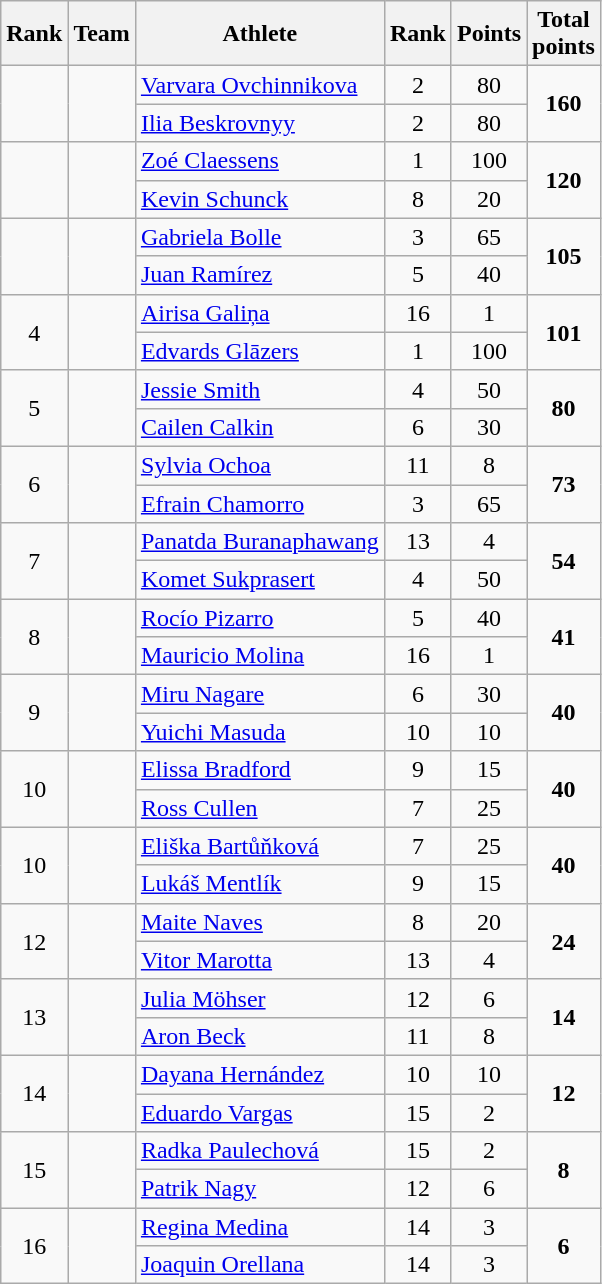<table class="wikitable" style="text-align:center">
<tr>
<th>Rank</th>
<th>Team</th>
<th>Athlete</th>
<th>Rank</th>
<th>Points</th>
<th>Total<br>points</th>
</tr>
<tr>
<td rowspan=2></td>
<td rowspan=2 align=left></td>
<td align=left><a href='#'>Varvara Ovchinnikova</a></td>
<td>2</td>
<td>80</td>
<td rowspan=2><strong>160</strong></td>
</tr>
<tr>
<td align=left><a href='#'>Ilia Beskrovnyy</a></td>
<td>2</td>
<td>80</td>
</tr>
<tr>
<td rowspan=2></td>
<td rowspan=2 align=left></td>
<td align=left><a href='#'>Zoé Claessens</a></td>
<td>1</td>
<td>100</td>
<td rowspan=2><strong>120</strong></td>
</tr>
<tr>
<td align=left><a href='#'>Kevin Schunck</a></td>
<td>8</td>
<td>20</td>
</tr>
<tr>
<td rowspan=2></td>
<td rowspan=2 align=left></td>
<td align=left><a href='#'>Gabriela Bolle</a></td>
<td>3</td>
<td>65</td>
<td rowspan=2><strong>105</strong></td>
</tr>
<tr>
<td align=left><a href='#'>Juan Ramírez</a></td>
<td>5</td>
<td>40</td>
</tr>
<tr>
<td rowspan=2>4</td>
<td rowspan=2 align=left></td>
<td align=left><a href='#'>Airisa Galiņa</a></td>
<td>16</td>
<td>1</td>
<td rowspan=2><strong>101</strong></td>
</tr>
<tr>
<td align=left><a href='#'>Edvards Glāzers</a></td>
<td>1</td>
<td>100</td>
</tr>
<tr>
<td rowspan=2>5</td>
<td rowspan=2 align=left></td>
<td align=left><a href='#'>Jessie Smith</a></td>
<td>4</td>
<td>50</td>
<td rowspan=2><strong>80</strong></td>
</tr>
<tr>
<td align=left><a href='#'>Cailen Calkin</a></td>
<td>6</td>
<td>30</td>
</tr>
<tr>
<td rowspan=2>6</td>
<td rowspan=2 align=left></td>
<td align=left><a href='#'>Sylvia Ochoa</a></td>
<td>11</td>
<td>8</td>
<td rowspan=2><strong>73</strong></td>
</tr>
<tr>
<td align=left><a href='#'>Efrain Chamorro</a></td>
<td>3</td>
<td>65</td>
</tr>
<tr>
<td rowspan=2>7</td>
<td rowspan=2 align=left></td>
<td align=left><a href='#'>Panatda Buranaphawang</a></td>
<td>13</td>
<td>4</td>
<td rowspan=2><strong>54</strong></td>
</tr>
<tr>
<td align=left><a href='#'>Komet Sukprasert</a></td>
<td>4</td>
<td>50</td>
</tr>
<tr>
<td rowspan=2>8</td>
<td rowspan=2 align=left></td>
<td align=left><a href='#'>Rocío Pizarro</a></td>
<td>5</td>
<td>40</td>
<td rowspan=2><strong>41</strong></td>
</tr>
<tr>
<td align=left><a href='#'>Mauricio Molina</a></td>
<td>16</td>
<td>1</td>
</tr>
<tr>
<td rowspan=2>9</td>
<td rowspan=2 align=left></td>
<td align=left><a href='#'>Miru Nagare</a></td>
<td>6</td>
<td>30</td>
<td rowspan=2><strong>40</strong></td>
</tr>
<tr>
<td align=left><a href='#'>Yuichi Masuda</a></td>
<td>10</td>
<td>10</td>
</tr>
<tr>
<td rowspan=2>10</td>
<td rowspan=2 align=left></td>
<td align=left><a href='#'>Elissa Bradford</a></td>
<td>9</td>
<td>15</td>
<td rowspan=2><strong>40</strong></td>
</tr>
<tr>
<td align=left><a href='#'>Ross Cullen</a></td>
<td>7</td>
<td>25</td>
</tr>
<tr>
<td rowspan=2>10</td>
<td rowspan=2 align=left></td>
<td align=left><a href='#'>Eliška Bartůňková</a></td>
<td>7</td>
<td>25</td>
<td rowspan=2><strong>40</strong></td>
</tr>
<tr>
<td align=left><a href='#'>Lukáš Mentlík</a></td>
<td>9</td>
<td>15</td>
</tr>
<tr>
<td rowspan=2>12</td>
<td rowspan=2 align=left></td>
<td align=left><a href='#'>Maite Naves</a></td>
<td>8</td>
<td>20</td>
<td rowspan=2><strong>24</strong></td>
</tr>
<tr>
<td align=left><a href='#'>Vitor Marotta</a></td>
<td>13</td>
<td>4</td>
</tr>
<tr>
<td rowspan=2>13</td>
<td rowspan=2 align=left></td>
<td align=left><a href='#'>Julia Möhser</a></td>
<td>12</td>
<td>6</td>
<td rowspan=2><strong>14</strong></td>
</tr>
<tr>
<td align=left><a href='#'>Aron Beck</a></td>
<td>11</td>
<td>8</td>
</tr>
<tr>
<td rowspan=2>14</td>
<td rowspan=2 align=left></td>
<td align=left><a href='#'>Dayana Hernández</a></td>
<td>10</td>
<td>10</td>
<td rowspan=2><strong>12</strong></td>
</tr>
<tr>
<td align=left><a href='#'>Eduardo Vargas</a></td>
<td>15</td>
<td>2</td>
</tr>
<tr>
<td rowspan=2>15</td>
<td rowspan=2 align=left></td>
<td align=left><a href='#'>Radka Paulechová</a></td>
<td>15</td>
<td>2</td>
<td rowspan=2><strong>8</strong></td>
</tr>
<tr>
<td align=left><a href='#'>Patrik Nagy</a></td>
<td>12</td>
<td>6</td>
</tr>
<tr>
<td rowspan=2>16</td>
<td rowspan=2 align=left></td>
<td align=left><a href='#'>Regina Medina</a></td>
<td>14</td>
<td>3</td>
<td rowspan=2><strong>6</strong></td>
</tr>
<tr>
<td align=left><a href='#'>Joaquin Orellana</a></td>
<td>14</td>
<td>3</td>
</tr>
</table>
